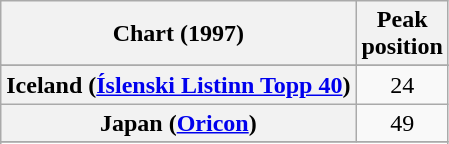<table class="wikitable sortable plainrowheaders" style="text-align:center">
<tr>
<th>Chart (1997)</th>
<th>Peak<br>position</th>
</tr>
<tr>
</tr>
<tr>
</tr>
<tr>
<th scope="row">Iceland (<a href='#'>Íslenski Listinn Topp 40</a>)</th>
<td>24</td>
</tr>
<tr>
<th scope="row">Japan (<a href='#'>Oricon</a>)</th>
<td>49</td>
</tr>
<tr>
</tr>
<tr>
</tr>
<tr>
</tr>
<tr>
</tr>
<tr>
</tr>
<tr>
</tr>
</table>
